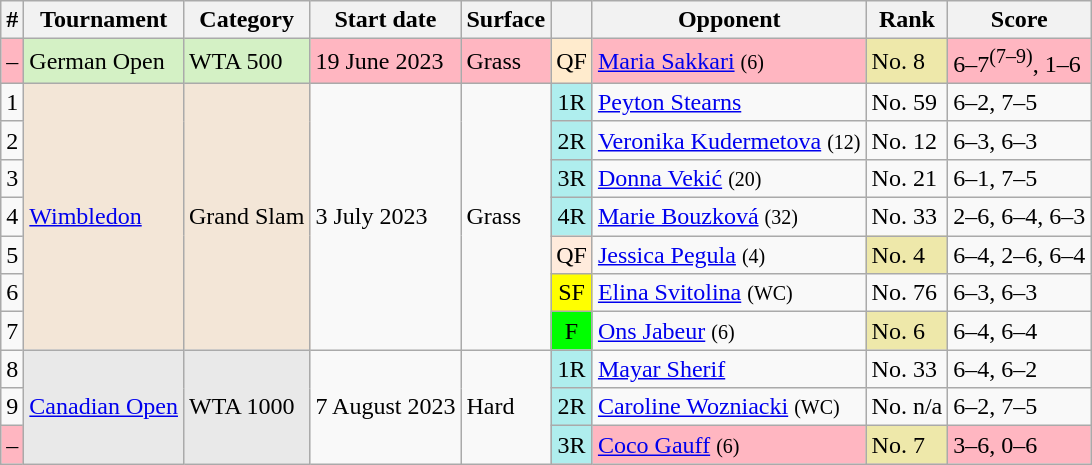<table class="wikitable sortable">
<tr>
<th scope="col">#</th>
<th scope="col">Tournament</th>
<th scope="col">Category</th>
<th scope="col">Start date</th>
<th scope="col">Surface</th>
<th scope="col"></th>
<th scope="col">Opponent</th>
<th scope="col">Rank</th>
<th scope="col" class="unsortable">Score</th>
</tr>
<tr bgcolor=lightpink>
<td align=center>–</td>
<td bgcolor=d4f1c5>German Open</td>
<td bgcolor=d4f1c5>WTA 500</td>
<td>19 June 2023</td>
<td>Grass</td>
<td align=center bgcolor=ffebcd>QF</td>
<td> <a href='#'>Maria Sakkari</a> <small>(6)</small></td>
<td align=left bgcolor=eee8aa>No. 8</td>
<td>6–7<sup>(7–9)</sup>, 1–6</td>
</tr>
<tr>
<td align="center">1</td>
<td rowspan="7" bgcolor="f3e6d7"><a href='#'>Wimbledon</a></td>
<td rowspan="7" bgcolor="f3e6d7">Grand Slam</td>
<td rowspan="7">3 July 2023</td>
<td rowspan="7">Grass</td>
<td align="center" bgcolor="afeeee">1R</td>
<td> <a href='#'>Peyton Stearns</a></td>
<td align="left">No. 59</td>
<td>6–2, 7–5</td>
</tr>
<tr>
<td align="center">2</td>
<td align="center" bgcolor="afeeee">2R</td>
<td> <a href='#'>Veronika Kudermetova</a> <small>(12)</small></td>
<td align="left">No. 12</td>
<td>6–3, 6–3</td>
</tr>
<tr>
<td align="center">3</td>
<td align="center" bgcolor="afeeee">3R</td>
<td> <a href='#'>Donna Vekić</a> <small>(20)</small></td>
<td align="left">No. 21</td>
<td>6–1, 7–5</td>
</tr>
<tr>
<td align="center">4</td>
<td align="center" bgcolor="afeeee">4R</td>
<td> <a href='#'>Marie Bouzková</a> <small>(32)</small></td>
<td align="left">No. 33</td>
<td>2–6, 6–4, 6–3</td>
</tr>
<tr>
<td align="center">5</td>
<td align="center" bgcolor="ffebdc">QF</td>
<td> <a href='#'>Jessica Pegula</a> <small>(4)</small></td>
<td align="left" bgcolor=eee8aa>No. 4</td>
<td>6–4, 2–6, 6–4</td>
</tr>
<tr>
<td align="center">6</td>
<td align="center" bgcolor="yellow">SF</td>
<td> <a href='#'>Elina Svitolina</a> <small>(WC)</small></td>
<td align="left">No. 76</td>
<td>6–3, 6–3</td>
</tr>
<tr>
<td align="center">7</td>
<td align="center" bgcolor="lime">F</td>
<td> <a href='#'>Ons Jabeur</a> <small>(6)</small></td>
<td align="left" bgcolor=eee8aa>No. 6</td>
<td>6–4, 6–4</td>
</tr>
<tr>
<td align="center">8</td>
<td rowspan="6" bgcolor="e9e9e9"><a href='#'>Canadian Open</a></td>
<td rowspan="6" bgcolor="e9e9e9">WTA 1000</td>
<td rowspan="3">7 August 2023</td>
<td rowspan="3">Hard</td>
<td align="center" bgcolor="afeeee">1R</td>
<td> <a href='#'>Mayar Sherif</a></td>
<td align="left">No. 33</td>
<td>6–4, 6–2</td>
</tr>
<tr>
<td align="center">9</td>
<td align="center" bgcolor="afeeee">2R</td>
<td> <a href='#'>Caroline Wozniacki</a> <small>(WC)</small></td>
<td align="left">No. n/a</td>
<td>6–2, 7–5</td>
</tr>
<tr bgcolor="lightpink">
<td align="center">–</td>
<td align="center" bgcolor="afeeee">3R</td>
<td> <a href='#'>Coco Gauff</a> <small>(6)</small></td>
<td bgcolor="eee8aa">No. 7</td>
<td>3–6, 0–6</td>
</tr>
</table>
